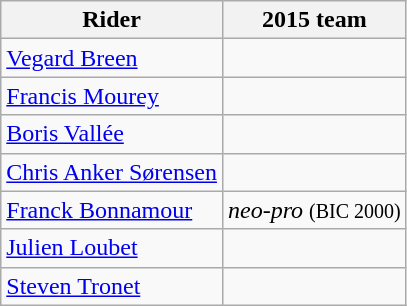<table class="wikitable">
<tr>
<th>Rider</th>
<th>2015 team</th>
</tr>
<tr>
<td><a href='#'>Vegard Breen</a></td>
<td></td>
</tr>
<tr>
<td><a href='#'>Francis Mourey</a></td>
<td></td>
</tr>
<tr>
<td><a href='#'>Boris Vallée</a></td>
<td></td>
</tr>
<tr>
<td><a href='#'>Chris Anker Sørensen</a></td>
<td></td>
</tr>
<tr>
<td><a href='#'>Franck Bonnamour</a></td>
<td><em>neo-pro</em> <small>(BIC 2000)</small></td>
</tr>
<tr>
<td><a href='#'>Julien Loubet</a></td>
<td></td>
</tr>
<tr>
<td><a href='#'>Steven Tronet</a></td>
<td></td>
</tr>
</table>
